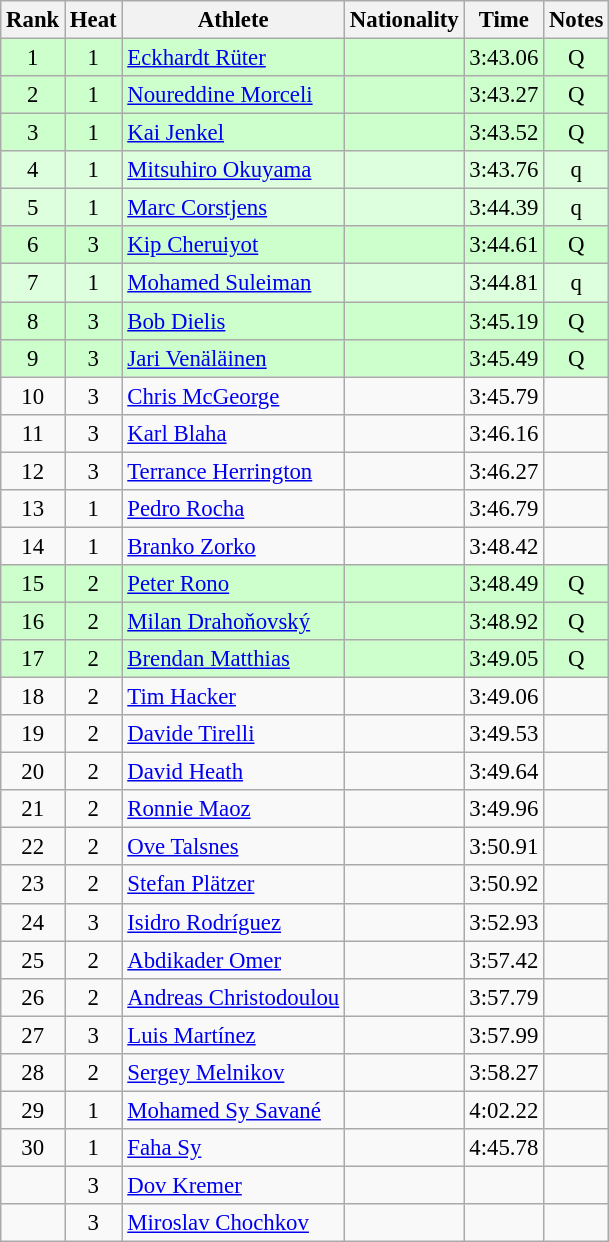<table class="wikitable sortable" style="text-align:center;font-size:95%">
<tr>
<th>Rank</th>
<th>Heat</th>
<th>Athlete</th>
<th>Nationality</th>
<th>Time</th>
<th>Notes</th>
</tr>
<tr bgcolor=ccffcc>
<td>1</td>
<td>1</td>
<td align="left"><a href='#'>Eckhardt Rüter</a></td>
<td align=left></td>
<td>3:43.06</td>
<td>Q</td>
</tr>
<tr bgcolor=ccffcc>
<td>2</td>
<td>1</td>
<td align="left"><a href='#'>Noureddine Morceli</a></td>
<td align=left></td>
<td>3:43.27</td>
<td>Q</td>
</tr>
<tr bgcolor=ccffcc>
<td>3</td>
<td>1</td>
<td align="left"><a href='#'>Kai Jenkel</a></td>
<td align=left></td>
<td>3:43.52</td>
<td>Q</td>
</tr>
<tr bgcolor=ddffdd>
<td>4</td>
<td>1</td>
<td align="left"><a href='#'>Mitsuhiro Okuyama</a></td>
<td align=left></td>
<td>3:43.76</td>
<td>q</td>
</tr>
<tr bgcolor=ddffdd>
<td>5</td>
<td>1</td>
<td align="left"><a href='#'>Marc Corstjens</a></td>
<td align=left></td>
<td>3:44.39</td>
<td>q</td>
</tr>
<tr bgcolor=ccffcc>
<td>6</td>
<td>3</td>
<td align="left"><a href='#'>Kip Cheruiyot</a></td>
<td align=left></td>
<td>3:44.61</td>
<td>Q</td>
</tr>
<tr bgcolor=ddffdd>
<td>7</td>
<td>1</td>
<td align="left"><a href='#'>Mohamed Suleiman</a></td>
<td align=left></td>
<td>3:44.81</td>
<td>q</td>
</tr>
<tr bgcolor=ccffcc>
<td>8</td>
<td>3</td>
<td align="left"><a href='#'>Bob Dielis</a></td>
<td align=left></td>
<td>3:45.19</td>
<td>Q</td>
</tr>
<tr bgcolor=ccffcc>
<td>9</td>
<td>3</td>
<td align="left"><a href='#'>Jari Venäläinen</a></td>
<td align=left></td>
<td>3:45.49</td>
<td>Q</td>
</tr>
<tr>
<td>10</td>
<td>3</td>
<td align="left"><a href='#'>Chris McGeorge</a></td>
<td align=left></td>
<td>3:45.79</td>
<td></td>
</tr>
<tr>
<td>11</td>
<td>3</td>
<td align="left"><a href='#'>Karl Blaha</a></td>
<td align=left></td>
<td>3:46.16</td>
<td></td>
</tr>
<tr>
<td>12</td>
<td>3</td>
<td align="left"><a href='#'>Terrance Herrington</a></td>
<td align=left></td>
<td>3:46.27</td>
<td></td>
</tr>
<tr>
<td>13</td>
<td>1</td>
<td align="left"><a href='#'>Pedro Rocha</a></td>
<td align=left></td>
<td>3:46.79</td>
<td></td>
</tr>
<tr>
<td>14</td>
<td>1</td>
<td align="left"><a href='#'>Branko Zorko</a></td>
<td align=left></td>
<td>3:48.42</td>
<td></td>
</tr>
<tr bgcolor=ccffcc>
<td>15</td>
<td>2</td>
<td align="left"><a href='#'>Peter Rono</a></td>
<td align=left></td>
<td>3:48.49</td>
<td>Q</td>
</tr>
<tr bgcolor=ccffcc>
<td>16</td>
<td>2</td>
<td align="left"><a href='#'>Milan Drahoňovský</a></td>
<td align=left></td>
<td>3:48.92</td>
<td>Q</td>
</tr>
<tr bgcolor=ccffcc>
<td>17</td>
<td>2</td>
<td align="left"><a href='#'>Brendan Matthias</a></td>
<td align=left></td>
<td>3:49.05</td>
<td>Q</td>
</tr>
<tr>
<td>18</td>
<td>2</td>
<td align="left"><a href='#'>Tim Hacker</a></td>
<td align=left></td>
<td>3:49.06</td>
<td></td>
</tr>
<tr>
<td>19</td>
<td>2</td>
<td align="left"><a href='#'>Davide Tirelli</a></td>
<td align=left></td>
<td>3:49.53</td>
<td></td>
</tr>
<tr>
<td>20</td>
<td>2</td>
<td align="left"><a href='#'>David Heath</a></td>
<td align=left></td>
<td>3:49.64</td>
<td></td>
</tr>
<tr>
<td>21</td>
<td>2</td>
<td align="left"><a href='#'>Ronnie Maoz</a></td>
<td align=left></td>
<td>3:49.96</td>
<td></td>
</tr>
<tr>
<td>22</td>
<td>2</td>
<td align="left"><a href='#'>Ove Talsnes</a></td>
<td align=left></td>
<td>3:50.91</td>
<td></td>
</tr>
<tr>
<td>23</td>
<td>2</td>
<td align="left"><a href='#'>Stefan Plätzer</a></td>
<td align=left></td>
<td>3:50.92</td>
<td></td>
</tr>
<tr>
<td>24</td>
<td>3</td>
<td align="left"><a href='#'>Isidro Rodríguez</a></td>
<td align=left></td>
<td>3:52.93</td>
<td></td>
</tr>
<tr>
<td>25</td>
<td>2</td>
<td align="left"><a href='#'>Abdikader Omer</a></td>
<td align=left></td>
<td>3:57.42</td>
<td></td>
</tr>
<tr>
<td>26</td>
<td>2</td>
<td align="left"><a href='#'>Andreas Christodoulou</a></td>
<td align=left></td>
<td>3:57.79</td>
<td></td>
</tr>
<tr>
<td>27</td>
<td>3</td>
<td align="left"><a href='#'>Luis Martínez</a></td>
<td align=left></td>
<td>3:57.99</td>
<td></td>
</tr>
<tr>
<td>28</td>
<td>2</td>
<td align="left"><a href='#'>Sergey Melnikov</a></td>
<td align=left></td>
<td>3:58.27</td>
<td></td>
</tr>
<tr>
<td>29</td>
<td>1</td>
<td align="left"><a href='#'>Mohamed Sy Savané</a></td>
<td align=left></td>
<td>4:02.22</td>
<td></td>
</tr>
<tr>
<td>30</td>
<td>1</td>
<td align="left"><a href='#'>Faha Sy</a></td>
<td align=left></td>
<td>4:45.78</td>
<td></td>
</tr>
<tr>
<td></td>
<td>3</td>
<td align="left"><a href='#'>Dov Kremer</a></td>
<td align=left></td>
<td></td>
<td></td>
</tr>
<tr>
<td></td>
<td>3</td>
<td align="left"><a href='#'>Miroslav Chochkov</a></td>
<td align=left></td>
<td></td>
<td></td>
</tr>
</table>
